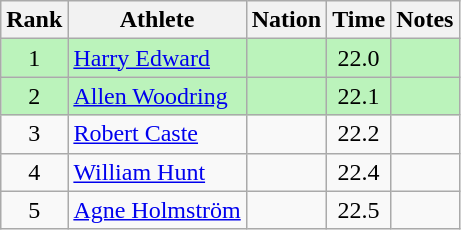<table class="wikitable sortable" style="text-align:center">
<tr>
<th>Rank</th>
<th>Athlete</th>
<th>Nation</th>
<th>Time</th>
<th>Notes</th>
</tr>
<tr bgcolor=bbf3bb>
<td>1</td>
<td align=left><a href='#'>Harry Edward</a></td>
<td align=left></td>
<td>22.0</td>
<td></td>
</tr>
<tr bgcolor=bbf3bb>
<td>2</td>
<td align=left><a href='#'>Allen Woodring</a></td>
<td align=left></td>
<td>22.1</td>
<td></td>
</tr>
<tr>
<td>3</td>
<td align=left><a href='#'>Robert Caste</a></td>
<td align=left></td>
<td>22.2</td>
<td></td>
</tr>
<tr>
<td>4</td>
<td align=left><a href='#'>William Hunt</a></td>
<td align=left></td>
<td>22.4</td>
<td></td>
</tr>
<tr>
<td>5</td>
<td align=left><a href='#'>Agne Holmström</a></td>
<td align=left></td>
<td>22.5</td>
<td></td>
</tr>
</table>
